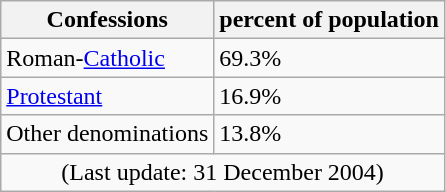<table class="wikitable">
<tr>
<th>Confessions</th>
<th>percent of population</th>
</tr>
<tr>
<td>Roman-<a href='#'>Catholic</a></td>
<td>69.3%</td>
</tr>
<tr>
<td><a href='#'>Protestant</a></td>
<td>16.9%</td>
</tr>
<tr>
<td>Other denominations</td>
<td>13.8%</td>
</tr>
<tr>
<td colspan="2" align="center">(Last update: 31 December 2004)</td>
</tr>
</table>
